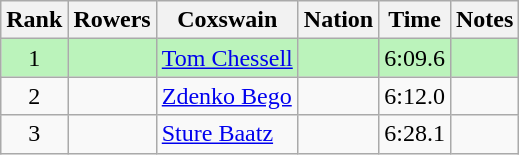<table class="wikitable sortable" style="text-align:center">
<tr>
<th>Rank</th>
<th>Rowers</th>
<th>Coxswain</th>
<th>Nation</th>
<th>Time</th>
<th>Notes</th>
</tr>
<tr bgcolor=bbf3bb>
<td>1</td>
<td></td>
<td align=left><a href='#'>Tom Chessell</a></td>
<td align=left></td>
<td>6:09.6</td>
<td></td>
</tr>
<tr>
<td>2</td>
<td></td>
<td align=left><a href='#'>Zdenko Bego</a></td>
<td align=left></td>
<td>6:12.0</td>
<td></td>
</tr>
<tr>
<td>3</td>
<td></td>
<td align=left><a href='#'>Sture Baatz</a></td>
<td align=left></td>
<td>6:28.1</td>
<td></td>
</tr>
</table>
